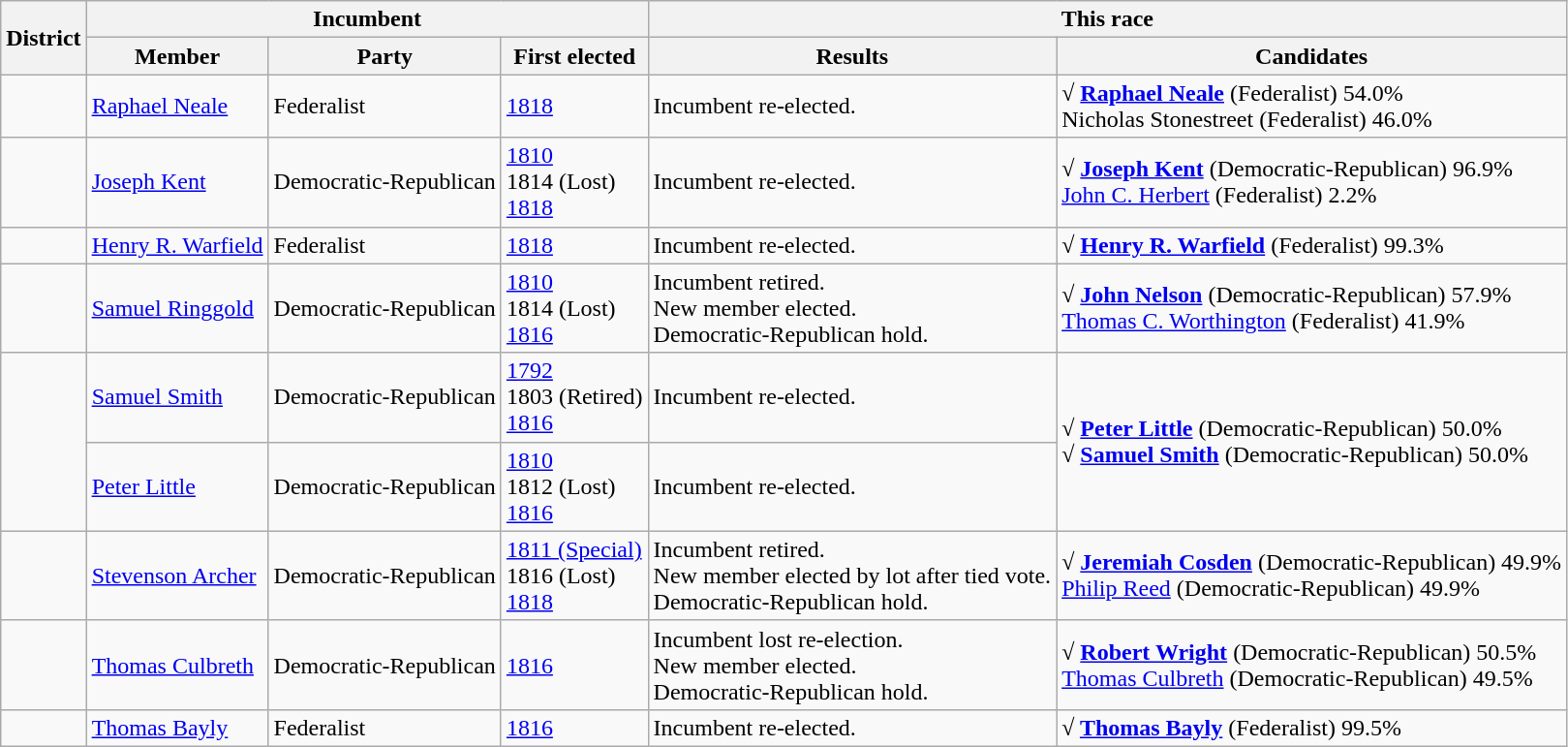<table class=wikitable>
<tr>
<th rowspan=2>District</th>
<th colspan=3>Incumbent</th>
<th colspan=2>This race</th>
</tr>
<tr>
<th>Member</th>
<th>Party</th>
<th>First elected</th>
<th>Results</th>
<th>Candidates</th>
</tr>
<tr>
<td></td>
<td><a href='#'>Raphael Neale</a></td>
<td>Federalist</td>
<td><a href='#'>1818</a></td>
<td>Incumbent re-elected.</td>
<td nowrap><strong>√ <a href='#'>Raphael Neale</a></strong> (Federalist) 54.0%<br>Nicholas Stonestreet (Federalist) 46.0%</td>
</tr>
<tr>
<td></td>
<td><a href='#'>Joseph Kent</a></td>
<td>Democratic-Republican</td>
<td><a href='#'>1810</a><br>1814 (Lost)<br><a href='#'>1818</a></td>
<td>Incumbent re-elected.</td>
<td nowrap><strong>√ <a href='#'>Joseph Kent</a></strong> (Democratic-Republican) 96.9%<br><a href='#'>John C. Herbert</a> (Federalist) 2.2%</td>
</tr>
<tr>
<td></td>
<td><a href='#'>Henry R. Warfield</a></td>
<td>Federalist</td>
<td><a href='#'>1818</a></td>
<td>Incumbent re-elected.</td>
<td nowrap><strong>√ <a href='#'>Henry R. Warfield</a></strong> (Federalist) 99.3%</td>
</tr>
<tr>
<td></td>
<td><a href='#'>Samuel Ringgold</a></td>
<td>Democratic-Republican</td>
<td><a href='#'>1810</a><br>1814 (Lost)<br><a href='#'>1816</a></td>
<td>Incumbent retired.<br>New member elected.<br>Democratic-Republican hold.</td>
<td nowrap><strong>√ <a href='#'>John Nelson</a></strong> (Democratic-Republican) 57.9%<br><a href='#'>Thomas C. Worthington</a> (Federalist) 41.9%</td>
</tr>
<tr>
<td rowspan=2><br></td>
<td><a href='#'>Samuel Smith</a></td>
<td>Democratic-Republican</td>
<td><a href='#'>1792</a><br>1803 (Retired)<br><a href='#'>1816</a></td>
<td>Incumbent re-elected.</td>
<td rowspan=2 nowrap><strong>√ <a href='#'>Peter Little</a></strong> (Democratic-Republican) 50.0%<br><strong>√ <a href='#'>Samuel Smith</a></strong> (Democratic-Republican) 50.0%</td>
</tr>
<tr>
<td><a href='#'>Peter Little</a></td>
<td>Democratic-Republican</td>
<td><a href='#'>1810</a><br>1812 (Lost)<br><a href='#'>1816</a></td>
<td>Incumbent re-elected.</td>
</tr>
<tr>
<td></td>
<td><a href='#'>Stevenson Archer</a></td>
<td>Democratic-Republican</td>
<td><a href='#'>1811 (Special)</a><br>1816 (Lost)<br><a href='#'>1818</a></td>
<td>Incumbent retired.<br>New member elected by lot after tied vote.<br>Democratic-Republican hold.</td>
<td nowrap><strong>√ <a href='#'>Jeremiah Cosden</a></strong> (Democratic-Republican) 49.9%<br><a href='#'>Philip Reed</a> (Democratic-Republican) 49.9%</td>
</tr>
<tr>
<td></td>
<td><a href='#'>Thomas Culbreth</a></td>
<td>Democratic-Republican</td>
<td><a href='#'>1816</a></td>
<td>Incumbent lost re-election.<br>New member elected.<br>Democratic-Republican hold.</td>
<td nowrap><strong>√ <a href='#'>Robert Wright</a></strong> (Democratic-Republican) 50.5%<br><a href='#'>Thomas Culbreth</a> (Democratic-Republican) 49.5%</td>
</tr>
<tr>
<td></td>
<td><a href='#'>Thomas Bayly</a></td>
<td>Federalist</td>
<td><a href='#'>1816</a></td>
<td>Incumbent re-elected.</td>
<td nowrap><strong>√ <a href='#'>Thomas Bayly</a></strong> (Federalist) 99.5%</td>
</tr>
</table>
